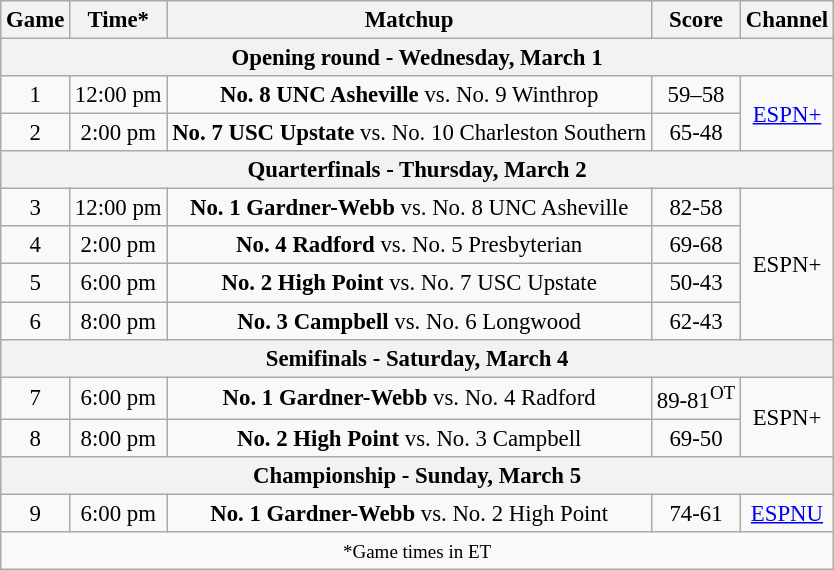<table class="wikitable" style="font-size: 95%;text-align:center">
<tr>
<th>Game</th>
<th>Time*</th>
<th>Matchup</th>
<th>Score</th>
<th>Channel</th>
</tr>
<tr>
<th colspan=5>Opening round - Wednesday, March 1</th>
</tr>
<tr>
<td align=center>1</td>
<td>12:00 pm</td>
<td><strong>No. 8 UNC Asheville</strong> vs. No. 9 Winthrop</td>
<td>59–58</td>
<td rowspan=2><a href='#'>ESPN+</a></td>
</tr>
<tr>
<td align=center>2</td>
<td>2:00 pm</td>
<td><strong>No. 7 USC Upstate</strong> vs. No. 10 Charleston Southern</td>
<td>65-48</td>
</tr>
<tr>
<th colspan=5>Quarterfinals - Thursday, March 2</th>
</tr>
<tr>
<td align=center>3</td>
<td>12:00 pm</td>
<td><strong>No. 1 Gardner-Webb</strong> vs. No. 8 UNC Asheville</td>
<td>82-58</td>
<td rowspan=4>ESPN+</td>
</tr>
<tr>
<td align=center>4</td>
<td>2:00 pm</td>
<td><strong>No. 4 Radford</strong> vs. No. 5 Presbyterian</td>
<td>69-68</td>
</tr>
<tr>
<td align=center>5</td>
<td>6:00 pm</td>
<td><strong>No. 2 High Point</strong> vs. No. 7 USC Upstate</td>
<td>50-43</td>
</tr>
<tr>
<td align=center>6</td>
<td>8:00 pm</td>
<td><strong>No. 3 Campbell</strong> vs. No. 6 Longwood</td>
<td>62-43</td>
</tr>
<tr>
<th colspan=5>Semifinals - Saturday, March 4</th>
</tr>
<tr>
<td align=center>7</td>
<td>6:00 pm</td>
<td><strong>No. 1 Gardner-Webb</strong> vs. No. 4 Radford</td>
<td>89-81<sup>OT</sup></td>
<td rowspan=2>ESPN+</td>
</tr>
<tr>
<td align=center>8</td>
<td>8:00 pm</td>
<td><strong>No. 2 High Point</strong> vs. No. 3 Campbell</td>
<td>69-50</td>
</tr>
<tr>
<th colspan=5>Championship - Sunday, March 5</th>
</tr>
<tr>
<td align=center>9</td>
<td>6:00 pm</td>
<td><strong>No. 1 Gardner-Webb</strong> vs. No. 2 High Point</td>
<td>74-61</td>
<td><a href='#'>ESPNU</a></td>
</tr>
<tr>
<td colspan=5><small>*Game times in ET</small></td>
</tr>
</table>
